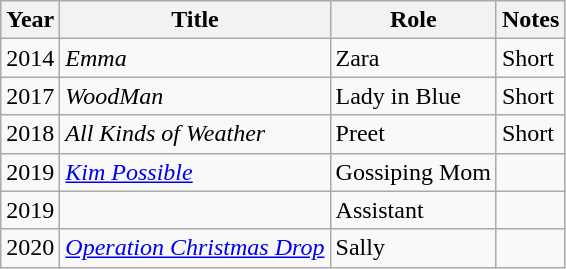<table class="wikitable sortable">
<tr>
<th>Year</th>
<th>Title</th>
<th>Role</th>
<th class="unsortable">Notes</th>
</tr>
<tr>
<td>2014</td>
<td><em>Emma</em></td>
<td>Zara</td>
<td>Short</td>
</tr>
<tr>
<td>2017</td>
<td><em>WoodMan</em></td>
<td>Lady in Blue</td>
<td>Short</td>
</tr>
<tr>
<td>2018</td>
<td><em>All Kinds of Weather</em></td>
<td>Preet</td>
<td>Short</td>
</tr>
<tr>
<td>2019</td>
<td><em><a href='#'>Kim Possible</a></em></td>
<td>Gossiping Mom</td>
<td></td>
</tr>
<tr>
<td>2019</td>
<td><em></em></td>
<td>Assistant</td>
<td></td>
</tr>
<tr>
<td>2020</td>
<td><em><a href='#'>Operation Christmas Drop</a></em></td>
<td>Sally</td>
<td></td>
</tr>
</table>
